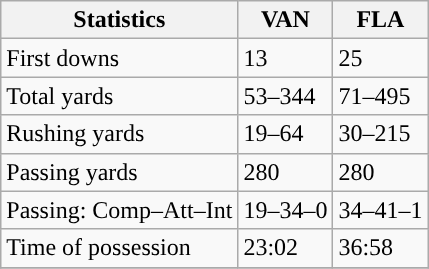<table class="wikitable" style="float: left;">
<tr>
<th>Statistics</th>
<th>VAN</th>
<th>FLA</th>
</tr>
<tr>
<td>First downs</td>
<td>13</td>
<td>25</td>
</tr>
<tr>
<td>Total yards</td>
<td>53–344</td>
<td>71–495</td>
</tr>
<tr>
<td>Rushing yards</td>
<td>19–64</td>
<td>30–215</td>
</tr>
<tr>
<td>Passing yards</td>
<td>280</td>
<td>280</td>
</tr>
<tr>
<td>Passing: Comp–Att–Int</td>
<td>19–34–0</td>
<td>34–41–1</td>
</tr>
<tr>
<td>Time of possession</td>
<td>23:02</td>
<td>36:58</td>
</tr>
<tr>
</tr>
</table>
